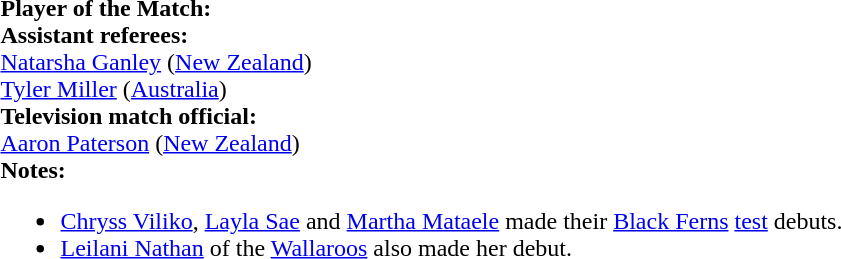<table style="width:100%">
<tr>
<td><strong>Player of the Match:</strong><br><strong>Assistant referees:</strong><br><a href='#'>Natarsha Ganley</a> (<a href='#'>New Zealand</a>)<br><a href='#'>Tyler Miller</a> (<a href='#'>Australia</a>)<br><strong>Television match official:</strong><br><a href='#'>Aaron Paterson</a> (<a href='#'>New Zealand</a>)<br><strong>Notes:</strong><ul><li><a href='#'>Chryss Viliko</a>, <a href='#'>Layla Sae</a> and <a href='#'>Martha Mataele</a> made their <a href='#'>Black Ferns</a> <a href='#'>test</a> debuts.</li><li><a href='#'>Leilani Nathan</a> of the <a href='#'>Wallaroos</a> also made her debut.</li></ul></td>
</tr>
</table>
